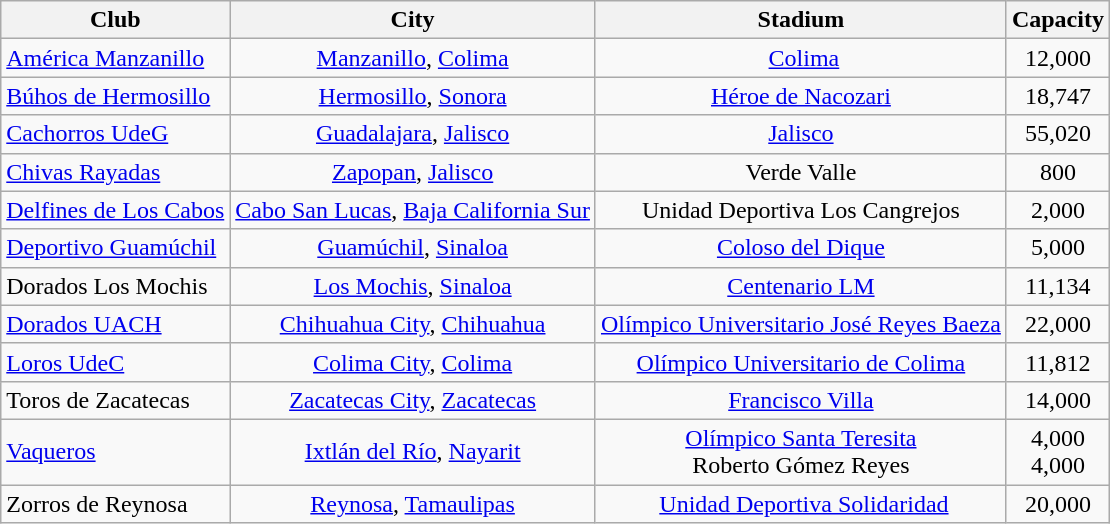<table class="wikitable sortable" style="text-align: center;">
<tr>
<th>Club</th>
<th>City</th>
<th>Stadium</th>
<th>Capacity</th>
</tr>
<tr>
<td align="left"><a href='#'>América Manzanillo</a></td>
<td> <a href='#'>Manzanillo</a>, <a href='#'>Colima</a> </td>
<td> <a href='#'>Colima</a></td>
<td>12,000</td>
</tr>
<tr>
<td align="left"><a href='#'>Búhos de Hermosillo</a></td>
<td><a href='#'>Hermosillo</a>, <a href='#'>Sonora</a></td>
<td><a href='#'>Héroe de Nacozari</a></td>
<td>18,747</td>
</tr>
<tr>
<td align="left"><a href='#'>Cachorros UdeG</a></td>
<td><a href='#'>Guadalajara</a>, <a href='#'>Jalisco</a></td>
<td><a href='#'>Jalisco</a></td>
<td>55,020</td>
</tr>
<tr>
<td align="left"><a href='#'>Chivas Rayadas</a></td>
<td><a href='#'>Zapopan</a>, <a href='#'>Jalisco</a></td>
<td>Verde Valle</td>
<td>800</td>
</tr>
<tr>
<td align="left"><a href='#'>Delfines de Los Cabos</a></td>
<td><a href='#'>Cabo San Lucas</a>, <a href='#'>Baja California Sur</a></td>
<td>Unidad Deportiva Los Cangrejos</td>
<td>2,000</td>
</tr>
<tr>
<td align="left"><a href='#'>Deportivo Guamúchil</a></td>
<td><a href='#'>Guamúchil</a>, <a href='#'>Sinaloa</a></td>
<td><a href='#'>Coloso del Dique</a></td>
<td>5,000</td>
</tr>
<tr>
<td align="left">Dorados Los Mochis</td>
<td><a href='#'>Los Mochis</a>, <a href='#'>Sinaloa</a></td>
<td><a href='#'>Centenario LM</a></td>
<td>11,134</td>
</tr>
<tr>
<td align="left"><a href='#'>Dorados UACH</a></td>
<td><a href='#'>Chihuahua City</a>, <a href='#'>Chihuahua</a></td>
<td><a href='#'>Olímpico Universitario José Reyes Baeza</a></td>
<td>22,000</td>
</tr>
<tr>
<td align="left"><a href='#'>Loros UdeC</a></td>
<td><a href='#'>Colima City</a>, <a href='#'>Colima</a></td>
<td><a href='#'>Olímpico Universitario de Colima</a></td>
<td>11,812</td>
</tr>
<tr>
<td align="left">Toros de Zacatecas</td>
<td><a href='#'>Zacatecas City</a>, <a href='#'>Zacatecas</a></td>
<td><a href='#'>Francisco Villa</a></td>
<td>14,000</td>
</tr>
<tr>
<td align="left"><a href='#'>Vaqueros</a></td>
<td><a href='#'>Ixtlán del Río</a>, <a href='#'>Nayarit</a></td>
<td><a href='#'>Olímpico Santa Teresita</a><br>Roberto Gómez Reyes</td>
<td>4,000<br>4,000</td>
</tr>
<tr>
<td align="left">Zorros de Reynosa</td>
<td> <a href='#'>Reynosa</a>, <a href='#'>Tamaulipas</a> </td>
<td> <a href='#'>Unidad Deportiva Solidaridad</a></td>
<td>20,000</td>
</tr>
</table>
